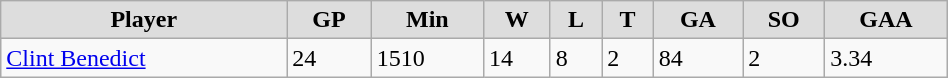<table class="wikitable" width="50%">
<tr align="center"  bgcolor="#dddddd">
<td><strong>Player</strong></td>
<td><strong>GP</strong></td>
<td><strong>Min</strong></td>
<td><strong>W</strong></td>
<td><strong>L</strong></td>
<td><strong>T</strong></td>
<td><strong>GA</strong></td>
<td><strong>SO</strong></td>
<td><strong>GAA</strong></td>
</tr>
<tr>
<td><a href='#'>Clint Benedict</a></td>
<td>24</td>
<td>1510</td>
<td>14</td>
<td>8</td>
<td>2</td>
<td>84</td>
<td>2</td>
<td>3.34</td>
</tr>
</table>
